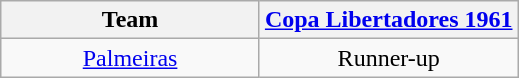<table class="wikitable">
<tr>
<th width= 50%>Team</th>
<th width= 50%><a href='#'>Copa Libertadores 1961</a></th>
</tr>
<tr align="center">
<td><a href='#'>Palmeiras</a></td>
<td>Runner-up</td>
</tr>
</table>
